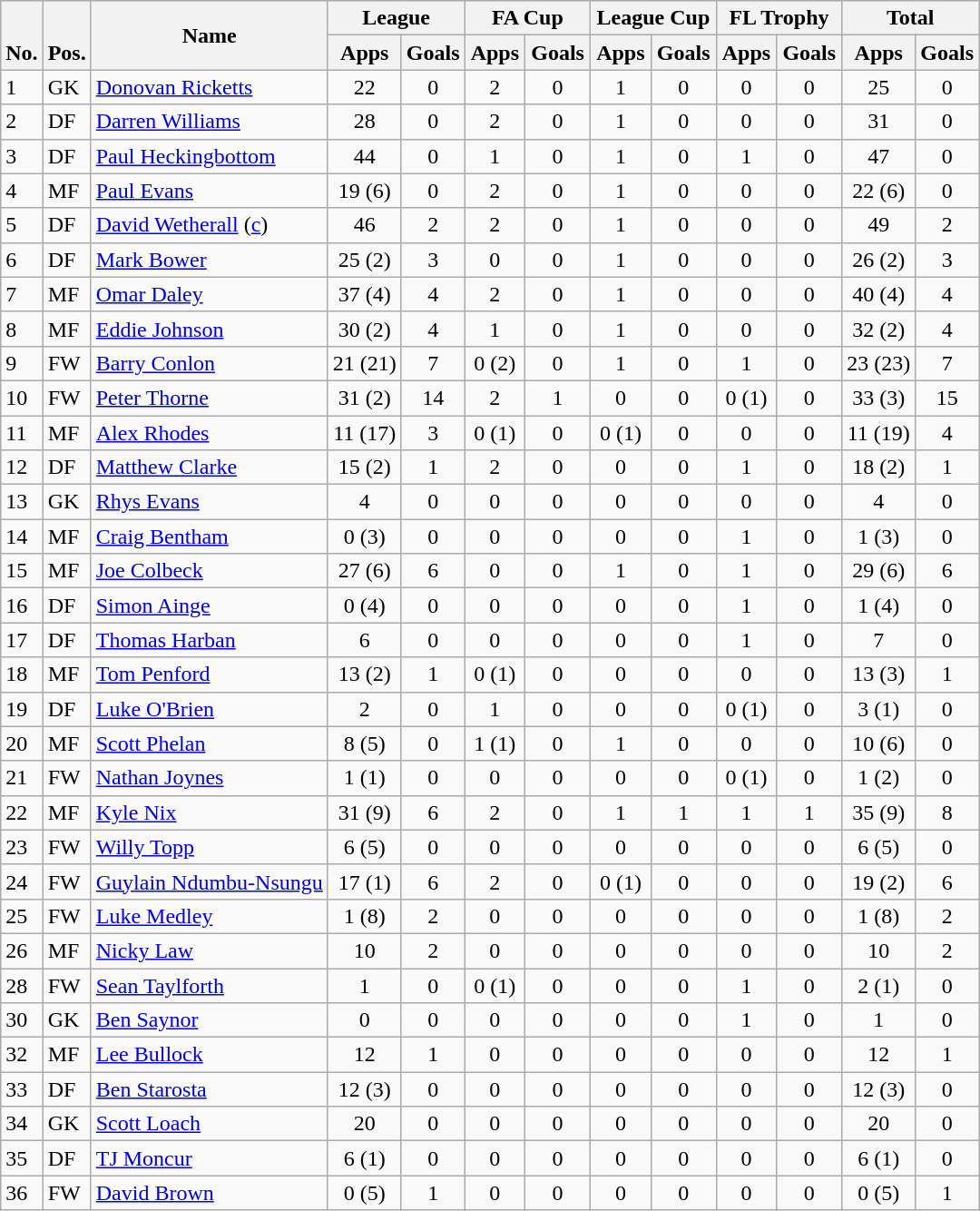<table class="wikitable" style="text-align:center">
<tr>
<th rowspan="2" valign="bottom">No.</th>
<th rowspan="2" valign="bottom">Pos.</th>
<th rowspan="2">Name</th>
<th colspan="2" width="85">League</th>
<th colspan="2" width="85">FA Cup</th>
<th colspan="2" width="85">League Cup</th>
<th colspan="2" width="85">FL Trophy</th>
<th colspan="2" width="85">Total</th>
</tr>
<tr>
<th>Apps</th>
<th>Goals</th>
<th>Apps</th>
<th>Goals</th>
<th>Apps</th>
<th>Goals</th>
<th>Apps</th>
<th>Goals</th>
<th>Apps</th>
<th>Goals</th>
</tr>
<tr>
<td align="left">1</td>
<td align="left">GK</td>
<td align="left"> <a href='#'>Donovan Ricketts</a></td>
<td>22</td>
<td>0</td>
<td>2</td>
<td>0</td>
<td>1</td>
<td>0</td>
<td>0</td>
<td>0</td>
<td>25</td>
<td>0</td>
</tr>
<tr>
<td align="left">2</td>
<td align="left">DF</td>
<td align="left"> <a href='#'>Darren Williams</a></td>
<td>28</td>
<td>0</td>
<td>2</td>
<td>0</td>
<td>1</td>
<td>0</td>
<td>0</td>
<td>0</td>
<td>31</td>
<td>0</td>
</tr>
<tr>
<td align="left">3</td>
<td align="left">DF</td>
<td align="left"> <a href='#'>Paul Heckingbottom</a></td>
<td>44</td>
<td>0</td>
<td>1</td>
<td>0</td>
<td>1</td>
<td>0</td>
<td>1</td>
<td>0</td>
<td>47</td>
<td>0</td>
</tr>
<tr>
<td align="left">4</td>
<td align="left">MF</td>
<td align="left"> <a href='#'>Paul Evans</a></td>
<td>19 (6)</td>
<td>0</td>
<td>2</td>
<td>0</td>
<td>1</td>
<td>0</td>
<td>0</td>
<td>0</td>
<td>22 (6)</td>
<td>0</td>
</tr>
<tr>
<td align="left">5</td>
<td align="left">DF</td>
<td align="left"> <a href='#'>David Wetherall</a> (<a href='#'>c</a>)</td>
<td>46</td>
<td>2</td>
<td>2</td>
<td>0</td>
<td>1</td>
<td>0</td>
<td>0</td>
<td>0</td>
<td>49</td>
<td>2</td>
</tr>
<tr>
<td align="left">6</td>
<td align="left">DF</td>
<td align="left"> <a href='#'>Mark Bower</a></td>
<td>25 (2)</td>
<td>3</td>
<td>0</td>
<td>0</td>
<td>1</td>
<td>0</td>
<td>0</td>
<td>0</td>
<td>26 (2)</td>
<td>3</td>
</tr>
<tr>
<td align="left">7</td>
<td align="left">MF</td>
<td align="left"> <a href='#'>Omar Daley</a></td>
<td>37 (4)</td>
<td>4</td>
<td>2</td>
<td>0</td>
<td>1</td>
<td>0</td>
<td>0</td>
<td>0</td>
<td>40 (4)</td>
<td>4</td>
</tr>
<tr>
<td align="left">8</td>
<td align="left">MF</td>
<td align="left"> <a href='#'>Eddie Johnson</a></td>
<td>30 (2)</td>
<td>4</td>
<td>1</td>
<td>0</td>
<td>1</td>
<td>0</td>
<td>0</td>
<td>0</td>
<td>32 (2)</td>
<td>4</td>
</tr>
<tr>
<td align="left">9</td>
<td align="left">FW</td>
<td align="left"> <a href='#'>Barry Conlon</a></td>
<td>21 (21)</td>
<td>7</td>
<td>0 (2)</td>
<td>0</td>
<td>1</td>
<td>0</td>
<td>1</td>
<td>0</td>
<td>23 (23)</td>
<td>7</td>
</tr>
<tr>
<td align="left">10</td>
<td align="left">FW</td>
<td align="left"> <a href='#'>Peter Thorne</a></td>
<td>31 (2)</td>
<td>14</td>
<td>2</td>
<td>1</td>
<td>0</td>
<td>0</td>
<td>0 (1)</td>
<td>0</td>
<td>33 (3)</td>
<td>15</td>
</tr>
<tr>
<td align="left">11</td>
<td align="left">MF</td>
<td align="left"> <a href='#'>Alex Rhodes</a></td>
<td>11 (17)</td>
<td>3</td>
<td>0 (1)</td>
<td>0</td>
<td>0 (1)</td>
<td>0</td>
<td>0</td>
<td>0</td>
<td>11 (19)</td>
<td>4</td>
</tr>
<tr>
<td align="left">12</td>
<td align="left">DF</td>
<td align="left"> <a href='#'>Matthew Clarke</a></td>
<td>15 (2)</td>
<td>1</td>
<td>2</td>
<td>0</td>
<td>0</td>
<td>0</td>
<td>1</td>
<td>0</td>
<td>18 (2)</td>
<td>1</td>
</tr>
<tr>
<td align="left">13</td>
<td align="left">GK</td>
<td align="left"> <a href='#'>Rhys Evans</a></td>
<td>4</td>
<td>0</td>
<td>0</td>
<td>0</td>
<td>0</td>
<td>0</td>
<td>0</td>
<td>0</td>
<td>4</td>
<td>0</td>
</tr>
<tr>
<td align="left">14</td>
<td align="left">MF</td>
<td align="left"> <a href='#'>Craig Bentham</a></td>
<td>0 (3)</td>
<td>0</td>
<td>0</td>
<td>0</td>
<td>0</td>
<td>0</td>
<td>1</td>
<td>0</td>
<td>1 (3)</td>
<td>0</td>
</tr>
<tr>
<td align="left">15</td>
<td align="left">MF</td>
<td align="left"> <a href='#'>Joe Colbeck</a></td>
<td>27 (6)</td>
<td>6</td>
<td>0</td>
<td>0</td>
<td>1</td>
<td>0</td>
<td>1</td>
<td>0</td>
<td>29 (6)</td>
<td>6</td>
</tr>
<tr>
<td align="left">16</td>
<td align="left">DF</td>
<td align="left"> <a href='#'>Simon Ainge</a></td>
<td>0 (4)</td>
<td>0</td>
<td>0</td>
<td>0</td>
<td>0</td>
<td>0</td>
<td>1</td>
<td>0</td>
<td>1 (4)</td>
<td>0</td>
</tr>
<tr>
<td align="left">17</td>
<td align="left">DF</td>
<td align="left"> <a href='#'>Thomas Harban</a></td>
<td>6</td>
<td>0</td>
<td>0</td>
<td>0</td>
<td>0</td>
<td>0</td>
<td>1</td>
<td>0</td>
<td>7</td>
<td>0</td>
</tr>
<tr>
<td align="left">18</td>
<td align="left">MF</td>
<td align="left"> <a href='#'>Tom Penford</a></td>
<td>13 (2)</td>
<td>1</td>
<td>0 (1)</td>
<td>0</td>
<td>0</td>
<td>0</td>
<td>0</td>
<td>0</td>
<td>13 (3)</td>
<td>1</td>
</tr>
<tr>
<td align="left">19</td>
<td align="left">DF</td>
<td align="left"> <a href='#'>Luke O'Brien</a></td>
<td>2</td>
<td>0</td>
<td>1</td>
<td>0</td>
<td>0</td>
<td>0</td>
<td>0 (1)</td>
<td>0</td>
<td>3 (1)</td>
<td>0</td>
</tr>
<tr>
<td align="left">20</td>
<td align="left">MF</td>
<td align="left"> <a href='#'>Scott Phelan</a></td>
<td>8 (5)</td>
<td>0</td>
<td>1 (1)</td>
<td>0</td>
<td>1</td>
<td>0</td>
<td>0</td>
<td>0</td>
<td>10 (6)</td>
<td>0</td>
</tr>
<tr>
<td align="left">21</td>
<td align="left">FW</td>
<td align="left"> <a href='#'>Nathan Joynes</a></td>
<td>1 (1)</td>
<td>0</td>
<td>0</td>
<td>0</td>
<td>0</td>
<td>0</td>
<td>0 (1)</td>
<td>0</td>
<td>1 (2)</td>
<td>0</td>
</tr>
<tr>
<td align="left">22</td>
<td align="left">MF</td>
<td align="left"> <a href='#'>Kyle Nix</a></td>
<td>31 (9)</td>
<td>6</td>
<td>2</td>
<td>0</td>
<td>1</td>
<td>1</td>
<td>1</td>
<td>1</td>
<td>35 (9)</td>
<td>8</td>
</tr>
<tr>
<td align="left">23</td>
<td align="left">FW</td>
<td align="left"> <a href='#'>Willy Topp</a></td>
<td>6 (5)</td>
<td>0</td>
<td>0</td>
<td>0</td>
<td>0</td>
<td>0</td>
<td>0</td>
<td>0</td>
<td>6 (5)</td>
<td>0</td>
</tr>
<tr>
<td align="left">24</td>
<td align="left">FW</td>
<td align="left"> <a href='#'>Guylain Ndumbu-Nsungu</a></td>
<td>17 (1)</td>
<td>6</td>
<td>2</td>
<td>0</td>
<td>0 (1)</td>
<td>0</td>
<td>0</td>
<td>0</td>
<td>19 (2)</td>
<td>6</td>
</tr>
<tr>
<td align="left">25</td>
<td align="left">FW</td>
<td align="left"> <a href='#'>Luke Medley</a></td>
<td>1 (8)</td>
<td>2</td>
<td>0</td>
<td>0</td>
<td>0</td>
<td>0</td>
<td>0</td>
<td>0</td>
<td>1 (8)</td>
<td>2</td>
</tr>
<tr>
<td align="left">26</td>
<td align="left">MF</td>
<td align="left"> <a href='#'>Nicky Law</a></td>
<td>10</td>
<td>2</td>
<td>0</td>
<td>0</td>
<td>0</td>
<td>0</td>
<td>0</td>
<td>0</td>
<td>10</td>
<td>2</td>
</tr>
<tr>
<td align="left">28</td>
<td align="left">FW</td>
<td align="left"> <a href='#'>Sean Taylforth</a></td>
<td>1</td>
<td>0</td>
<td>0 (1)</td>
<td>0</td>
<td>0</td>
<td>0</td>
<td>1</td>
<td>0</td>
<td>2 (1)</td>
<td>0</td>
</tr>
<tr>
<td align="left">30</td>
<td align="left">GK</td>
<td align="left"> <a href='#'>Ben Saynor</a></td>
<td>0</td>
<td>0</td>
<td>0</td>
<td>0</td>
<td>0</td>
<td>0</td>
<td>1</td>
<td>0</td>
<td>1</td>
<td>0</td>
</tr>
<tr>
<td align="left">32</td>
<td align="left">MF</td>
<td align="left"> <a href='#'>Lee Bullock</a></td>
<td>12</td>
<td>1</td>
<td>0</td>
<td>0</td>
<td>0</td>
<td>0</td>
<td>0</td>
<td>0</td>
<td>12</td>
<td>1</td>
</tr>
<tr>
<td align="left">33</td>
<td align="left">DF</td>
<td align="left"> <a href='#'>Ben Starosta</a></td>
<td>12 (3)</td>
<td>0</td>
<td>0</td>
<td>0</td>
<td>0</td>
<td>0</td>
<td>0</td>
<td>0</td>
<td>12 (3)</td>
<td>0</td>
</tr>
<tr>
<td align="left">34</td>
<td align="left">GK</td>
<td align="left"> <a href='#'>Scott Loach</a></td>
<td>20</td>
<td>0</td>
<td>0</td>
<td>0</td>
<td>0</td>
<td>0</td>
<td>0</td>
<td>0</td>
<td>20</td>
<td>0</td>
</tr>
<tr>
<td align="left">35</td>
<td align="left">DF</td>
<td align="left"> <a href='#'>TJ Moncur</a></td>
<td>6 (1)</td>
<td>0</td>
<td>0</td>
<td>0</td>
<td>0</td>
<td>0</td>
<td>0</td>
<td>0</td>
<td>6 (1)</td>
<td>0</td>
</tr>
<tr>
<td align="left">36</td>
<td align="left">FW</td>
<td align="left"> <a href='#'>David Brown</a></td>
<td>0 (5)</td>
<td>1</td>
<td>0</td>
<td>0</td>
<td>0</td>
<td>0</td>
<td>0</td>
<td>0</td>
<td>0 (5)</td>
<td>1</td>
</tr>
</table>
